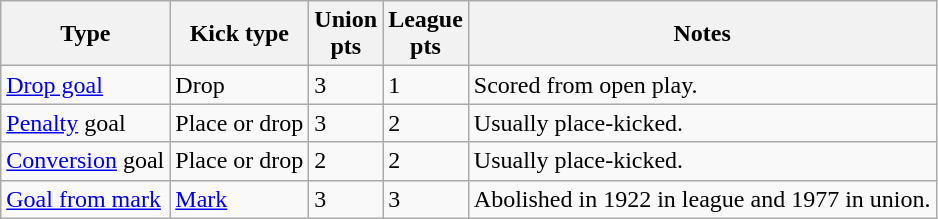<table class="wikitable">
<tr>
<th>Type</th>
<th>Kick type</th>
<th>Union<br>pts</th>
<th>League<br>pts</th>
<th>Notes</th>
</tr>
<tr>
<td><a href='#'>Drop goal</a></td>
<td>Drop</td>
<td>3</td>
<td>1</td>
<td>Scored from open play.</td>
</tr>
<tr>
<td><a href='#'>Penalty</a> goal</td>
<td>Place or drop</td>
<td>3</td>
<td>2</td>
<td>Usually place-kicked.</td>
</tr>
<tr>
<td><a href='#'>Conversion</a> goal</td>
<td>Place or drop</td>
<td>2</td>
<td>2</td>
<td>Usually place-kicked.</td>
</tr>
<tr>
<td><a href='#'>Goal from mark</a></td>
<td><a href='#'>Mark</a></td>
<td>3</td>
<td>3</td>
<td>Abolished in 1922 in league and 1977 in union.</td>
</tr>
</table>
